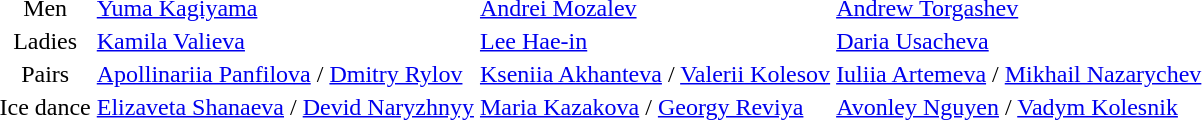<table>
<tr>
<td align=center>Men</td>
<td> <a href='#'>Yuma Kagiyama</a></td>
<td> <a href='#'>Andrei Mozalev</a></td>
<td> <a href='#'>Andrew Torgashev</a></td>
</tr>
<tr>
<td align=center>Ladies</td>
<td> <a href='#'>Kamila Valieva</a></td>
<td> <a href='#'>Lee Hae-in</a></td>
<td> <a href='#'>Daria Usacheva</a></td>
</tr>
<tr>
<td align=center>Pairs</td>
<td> <a href='#'>Apollinariia Panfilova</a> / <a href='#'>Dmitry Rylov</a></td>
<td> <a href='#'>Kseniia Akhanteva</a> / <a href='#'>Valerii Kolesov</a></td>
<td> <a href='#'>Iuliia Artemeva</a> / <a href='#'>Mikhail Nazarychev</a></td>
</tr>
<tr>
<td align=center>Ice dance</td>
<td> <a href='#'>Elizaveta Shanaeva</a> / <a href='#'>Devid Naryzhnyy</a></td>
<td> <a href='#'>Maria Kazakova</a> / <a href='#'>Georgy Reviya</a></td>
<td> <a href='#'>Avonley Nguyen</a> / <a href='#'>Vadym Kolesnik</a></td>
</tr>
</table>
